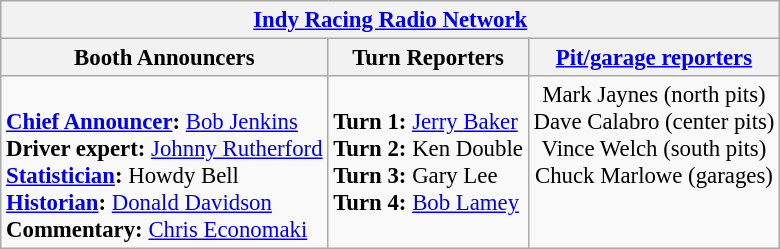<table class="wikitable" style="font-size: 95%;">
<tr>
<th colspan=3><a href='#'>Indy Racing Radio Network</a></th>
</tr>
<tr>
<th>Booth Announcers</th>
<th>Turn Reporters</th>
<th><a href='#'>Pit/garage reporters</a></th>
</tr>
<tr>
<td valign="top"><br><strong><a href='#'>Chief Announcer</a>:</strong> <a href='#'>Bob Jenkins</a><br>
<strong>Driver expert:</strong> <a href='#'>Johnny Rutherford</a><br>
<strong><a href='#'>Statistician</a>:</strong> Howdy Bell<br>
<strong><a href='#'>Historian</a>:</strong> <a href='#'>Donald Davidson</a><br>
<strong>Commentary:</strong> <a href='#'>Chris Economaki</a><br></td>
<td valign="top"><br><strong>Turn 1:</strong> <a href='#'>Jerry Baker</a><br>    
<strong>Turn 2:</strong> Ken Double<br>
<strong>Turn 3:</strong> Gary Lee<br>
<strong>Turn 4:</strong> <a href='#'>Bob Lamey</a><br></td>
<td align="center" valign="top">Mark Jaynes (north pits)<br>Dave Calabro (center pits)<br>Vince Welch (south pits)<br>Chuck Marlowe (garages)<br></td>
</tr>
</table>
